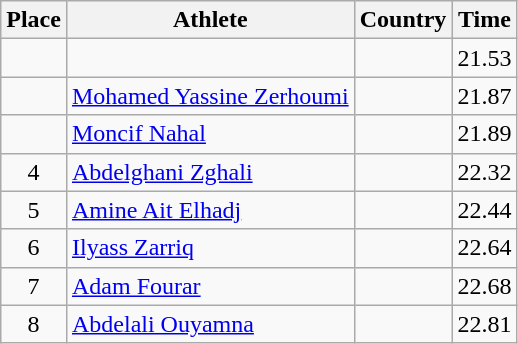<table class="wikitable">
<tr>
<th>Place</th>
<th>Athlete</th>
<th>Country</th>
<th>Time</th>
</tr>
<tr>
<td align=center></td>
<td></td>
<td></td>
<td>21.53</td>
</tr>
<tr>
<td align=center></td>
<td><a href='#'>Mohamed Yassine Zerhoumi</a></td>
<td></td>
<td>21.87</td>
</tr>
<tr>
<td align=center></td>
<td><a href='#'>Moncif Nahal</a></td>
<td></td>
<td>21.89</td>
</tr>
<tr>
<td align=center>4</td>
<td><a href='#'>Abdelghani Zghali</a></td>
<td></td>
<td>22.32</td>
</tr>
<tr>
<td align=center>5</td>
<td><a href='#'>Amine Ait Elhadj</a></td>
<td></td>
<td>22.44</td>
</tr>
<tr>
<td align=center>6</td>
<td><a href='#'>Ilyass Zarriq</a></td>
<td></td>
<td>22.64</td>
</tr>
<tr>
<td align=center>7</td>
<td><a href='#'>Adam Fourar</a></td>
<td></td>
<td>22.68</td>
</tr>
<tr>
<td align=center>8</td>
<td><a href='#'>Abdelali Ouyamna</a></td>
<td></td>
<td>22.81</td>
</tr>
</table>
